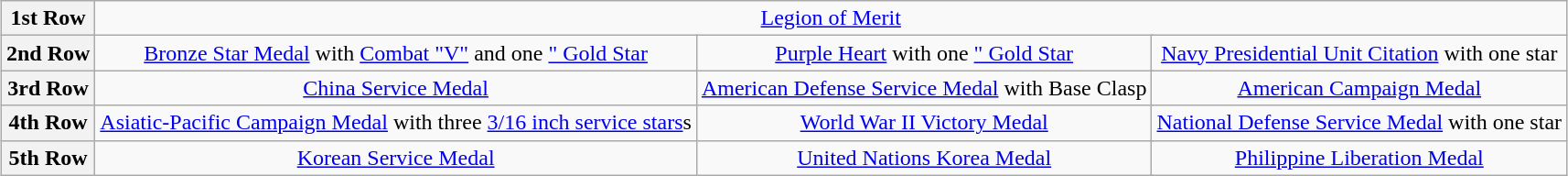<table class="wikitable" style="margin:1em auto; text-align:center;">
<tr>
<th>1st Row</th>
<td colspan="14"><a href='#'>Legion of Merit</a></td>
</tr>
<tr>
<th>2nd Row</th>
<td colspan="4"><a href='#'>Bronze Star Medal</a> with <a href='#'>Combat "V"</a> and one <a href='#'>" Gold Star</a></td>
<td colspan="4"><a href='#'>Purple Heart</a> with one <a href='#'>" Gold Star</a></td>
<td colspan="4"><a href='#'>Navy Presidential Unit Citation</a> with one star</td>
</tr>
<tr>
<th>3rd Row</th>
<td colspan="4"><a href='#'>China Service Medal</a></td>
<td colspan="4"><a href='#'>American Defense Service Medal</a> with Base Clasp</td>
<td colspan="4"><a href='#'>American Campaign Medal</a></td>
</tr>
<tr>
<th>4th Row</th>
<td colspan="4"><a href='#'>Asiatic-Pacific Campaign Medal</a> with three <a href='#'>3/16 inch service stars</a>s</td>
<td colspan="4"><a href='#'>World War II Victory Medal</a></td>
<td colspan="4"><a href='#'>National Defense Service Medal</a> with one star</td>
</tr>
<tr>
<th>5th Row</th>
<td colspan="4"><a href='#'>Korean Service Medal</a></td>
<td colspan="4"><a href='#'>United Nations Korea Medal</a></td>
<td colspan="4"><a href='#'>Philippine Liberation Medal</a></td>
</tr>
</table>
